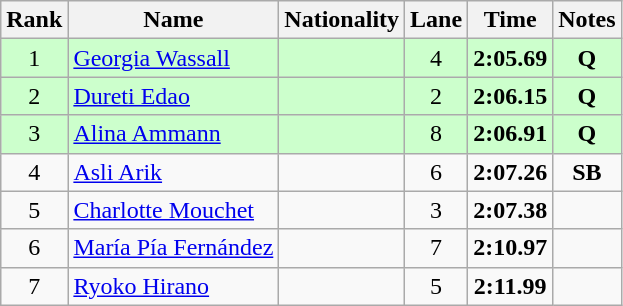<table class="wikitable sortable" style="text-align:center">
<tr>
<th>Rank</th>
<th>Name</th>
<th>Nationality</th>
<th>Lane</th>
<th>Time</th>
<th>Notes</th>
</tr>
<tr bgcolor=ccffcc>
<td>1</td>
<td align=left><a href='#'>Georgia Wassall</a></td>
<td align=left></td>
<td>4</td>
<td><strong>2:05.69</strong></td>
<td><strong>Q</strong></td>
</tr>
<tr bgcolor=ccffcc>
<td>2</td>
<td align=left><a href='#'>Dureti Edao</a></td>
<td align=left></td>
<td>2</td>
<td><strong>2:06.15</strong></td>
<td><strong>Q</strong></td>
</tr>
<tr bgcolor=ccffcc>
<td>3</td>
<td align=left><a href='#'>Alina Ammann</a></td>
<td align=left></td>
<td>8</td>
<td><strong>2:06.91</strong></td>
<td><strong>Q</strong></td>
</tr>
<tr>
<td>4</td>
<td align=left><a href='#'>Asli Arik</a></td>
<td align=left></td>
<td>6</td>
<td><strong>2:07.26</strong></td>
<td><strong>SB</strong></td>
</tr>
<tr>
<td>5</td>
<td align=left><a href='#'>Charlotte Mouchet</a></td>
<td align=left></td>
<td>3</td>
<td><strong>2:07.38</strong></td>
<td></td>
</tr>
<tr>
<td>6</td>
<td align=left><a href='#'>María Pía Fernández</a></td>
<td align=left></td>
<td>7</td>
<td><strong>2:10.97</strong></td>
<td></td>
</tr>
<tr>
<td>7</td>
<td align=left><a href='#'>Ryoko Hirano</a></td>
<td align=left></td>
<td>5</td>
<td><strong>2:11.99</strong></td>
<td></td>
</tr>
</table>
